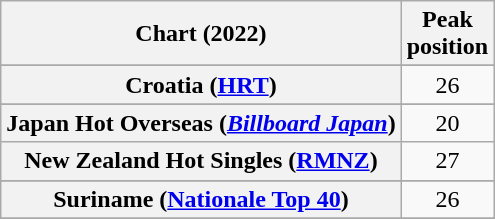<table class="wikitable sortable plainrowheaders" style="text-align:center">
<tr>
<th scope="col">Chart (2022)</th>
<th scope="col">Peak<br>position</th>
</tr>
<tr>
</tr>
<tr>
<th scope="row">Croatia (<a href='#'>HRT</a>)</th>
<td>26</td>
</tr>
<tr>
</tr>
<tr>
</tr>
<tr>
<th scope="row">Japan Hot Overseas (<em><a href='#'>Billboard Japan</a></em>)</th>
<td>20</td>
</tr>
<tr>
<th scope="row">New Zealand Hot Singles (<a href='#'>RMNZ</a>)</th>
<td>27</td>
</tr>
<tr>
</tr>
<tr>
<th scope="row">Suriname (<a href='#'>Nationale Top 40</a>)</th>
<td>26</td>
</tr>
<tr>
</tr>
<tr>
</tr>
<tr>
</tr>
<tr>
</tr>
</table>
